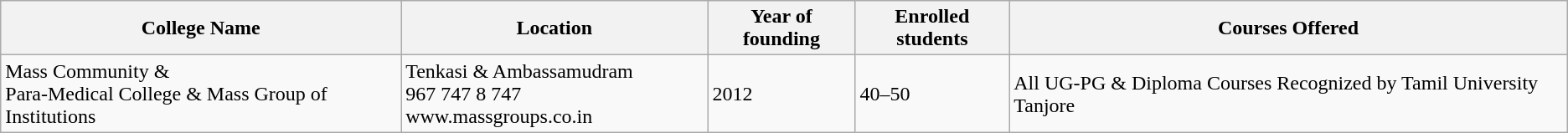<table class="wikitable">
<tr>
<th>College Name</th>
<th>Location</th>
<th>Year of founding</th>
<th>Enrolled students</th>
<th>Courses Offered</th>
</tr>
<tr>
<td>Mass Community &<br>Para-Medical College & 
Mass Group of Institutions</td>
<td>Tenkasi & Ambassamudram<br>967 747 8 747  www.massgroups.co.in</td>
<td>2012</td>
<td>40–50</td>
<td>All UG-PG & Diploma Courses Recognized by Tamil University Tanjore</td>
</tr>
</table>
